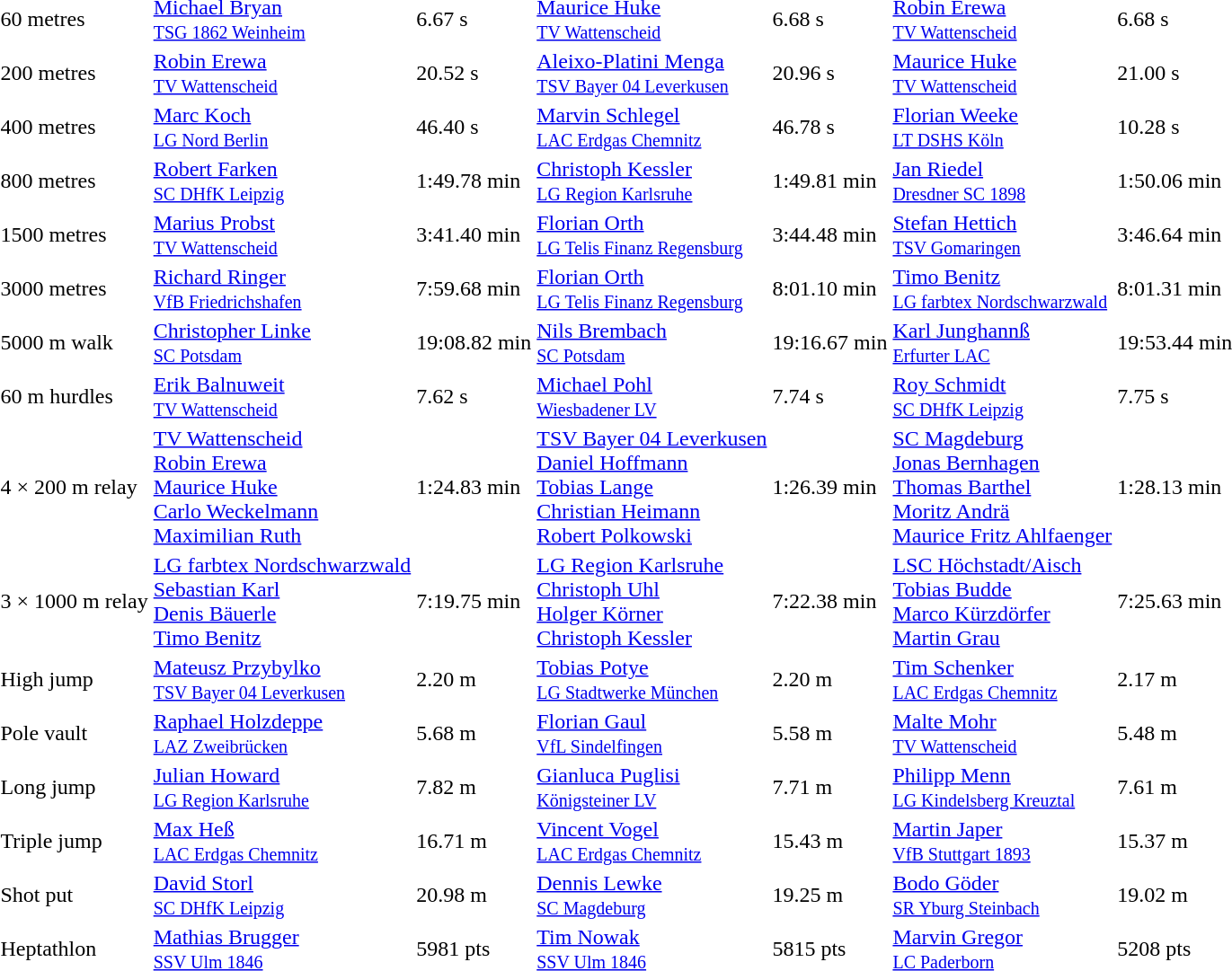<table>
<tr>
<td>60 metres</td>
<td><a href='#'>Michael Bryan</a><br><small><a href='#'>TSG 1862 Weinheim</a></small></td>
<td>6.67 s</td>
<td><a href='#'>Maurice Huke</a><br><small><a href='#'>TV Wattenscheid</a></small></td>
<td>6.68 s</td>
<td><a href='#'>Robin Erewa</a><br><small><a href='#'>TV Wattenscheid</a></small></td>
<td>6.68 s</td>
</tr>
<tr>
<td>200 metres</td>
<td><a href='#'>Robin Erewa</a><br><small><a href='#'>TV Wattenscheid</a></small></td>
<td>20.52 s</td>
<td><a href='#'>Aleixo-Platini Menga</a><br><small><a href='#'>TSV Bayer 04 Leverkusen</a></small></td>
<td>20.96 s</td>
<td><a href='#'>Maurice Huke</a><br><small><a href='#'>TV Wattenscheid</a></small></td>
<td>21.00 s</td>
</tr>
<tr>
<td>400 metres</td>
<td><a href='#'>Marc Koch</a><br><small><a href='#'>LG Nord Berlin</a></small></td>
<td>46.40 s</td>
<td><a href='#'>Marvin Schlegel</a><br><small><a href='#'>LAC Erdgas Chemnitz</a></small></td>
<td>46.78 s</td>
<td><a href='#'>Florian Weeke</a><br><small><a href='#'>LT DSHS Köln</a></small></td>
<td>10.28 s</td>
</tr>
<tr>
<td>800 metres</td>
<td><a href='#'>Robert Farken</a><br><small><a href='#'>SC DHfK Leipzig</a></small></td>
<td>1:49.78 min</td>
<td><a href='#'>Christoph Kessler</a><br><small><a href='#'>LG Region Karlsruhe</a></small></td>
<td>1:49.81 min</td>
<td><a href='#'>Jan Riedel</a><br><small><a href='#'>Dresdner SC 1898</a></small></td>
<td>1:50.06 min</td>
</tr>
<tr>
<td>1500 metres</td>
<td><a href='#'>Marius Probst</a><br><small><a href='#'>TV Wattenscheid</a></small></td>
<td>3:41.40 min</td>
<td><a href='#'>Florian Orth</a><br><small><a href='#'>LG Telis Finanz Regensburg</a></small></td>
<td>3:44.48 min</td>
<td><a href='#'>Stefan Hettich</a><br><small><a href='#'>TSV Gomaringen</a></small></td>
<td>3:46.64 min</td>
</tr>
<tr>
<td>3000 metres</td>
<td><a href='#'>Richard Ringer</a><br><small><a href='#'>VfB Friedrichshafen</a></small></td>
<td>7:59.68 min</td>
<td><a href='#'>Florian Orth</a><br><small><a href='#'>LG Telis Finanz Regensburg</a></small></td>
<td>8:01.10 min</td>
<td><a href='#'>Timo Benitz</a><br><small><a href='#'>LG farbtex Nordschwarzwald</a></small></td>
<td>8:01.31 min</td>
</tr>
<tr>
<td>5000 m walk</td>
<td><a href='#'>Christopher Linke</a><br><small><a href='#'>SC Potsdam</a></small></td>
<td>19:08.82 min</td>
<td><a href='#'>Nils Brembach</a><br><small><a href='#'>SC Potsdam</a></small></td>
<td>19:16.67 min</td>
<td><a href='#'>Karl Junghannß</a><br><small><a href='#'>Erfurter LAC</a></small></td>
<td>19:53.44 min</td>
</tr>
<tr>
<td>60 m hurdles</td>
<td><a href='#'>Erik Balnuweit</a><br><small><a href='#'>TV Wattenscheid</a></small></td>
<td>7.62 s</td>
<td><a href='#'>Michael Pohl</a><br><small><a href='#'>Wiesbadener LV</a></small></td>
<td>7.74 s</td>
<td><a href='#'>Roy Schmidt</a><br><small><a href='#'>SC DHfK Leipzig</a></small></td>
<td>7.75 s</td>
</tr>
<tr>
<td>4 × 200 m relay</td>
<td><a href='#'>TV Wattenscheid</a><br><a href='#'>Robin Erewa</a><br><a href='#'>Maurice Huke</a><br><a href='#'>Carlo Weckelmann</a><br><a href='#'>Maximilian Ruth</a></td>
<td>1:24.83 min</td>
<td><a href='#'>TSV Bayer 04 Leverkusen</a><br><a href='#'>Daniel Hoffmann</a><br><a href='#'>Tobias Lange</a><br><a href='#'>Christian Heimann</a><br><a href='#'>Robert Polkowski</a></td>
<td>1:26.39 min</td>
<td><a href='#'>SC Magdeburg</a><br><a href='#'>Jonas Bernhagen</a><br><a href='#'>Thomas Barthel</a><br><a href='#'>Moritz Andrä</a><br><a href='#'>Maurice Fritz Ahlfaenger</a></td>
<td>1:28.13 min</td>
</tr>
<tr>
<td>3 × 1000 m relay</td>
<td><a href='#'>LG farbtex Nordschwarzwald</a><br><a href='#'>Sebastian Karl</a><br><a href='#'>Denis Bäuerle</a><br><a href='#'>Timo Benitz</a></td>
<td>7:19.75 min</td>
<td><a href='#'>LG Region Karlsruhe</a><br><a href='#'>Christoph Uhl</a><br><a href='#'>Holger Körner</a><br><a href='#'>Christoph Kessler</a></td>
<td>7:22.38 min</td>
<td><a href='#'>LSC Höchstadt/Aisch</a><br><a href='#'>Tobias Budde</a><br><a href='#'>Marco Kürzdörfer</a><br><a href='#'>Martin Grau</a></td>
<td>7:25.63 min</td>
</tr>
<tr>
<td>High jump</td>
<td><a href='#'>Mateusz Przybylko</a><br><small><a href='#'>TSV Bayer 04 Leverkusen</a></small></td>
<td>2.20 m</td>
<td><a href='#'>Tobias Potye</a><br><small><a href='#'>LG Stadtwerke München</a></small></td>
<td>2.20 m</td>
<td><a href='#'>Tim Schenker</a><br><small><a href='#'>LAC Erdgas Chemnitz</a></small></td>
<td>2.17 m</td>
</tr>
<tr>
<td>Pole vault</td>
<td><a href='#'>Raphael Holzdeppe</a><br><small><a href='#'>LAZ Zweibrücken</a></small></td>
<td>5.68 m</td>
<td><a href='#'>Florian Gaul</a><br><small><a href='#'>VfL Sindelfingen</a></small></td>
<td>5.58 m</td>
<td><a href='#'>Malte Mohr</a><br><small><a href='#'>TV Wattenscheid</a></small></td>
<td>5.48 m</td>
</tr>
<tr>
<td>Long jump</td>
<td><a href='#'>Julian Howard</a><br><small><a href='#'>LG Region Karlsruhe</a></small></td>
<td>7.82 m</td>
<td><a href='#'>Gianluca Puglisi</a><br><small><a href='#'>Königsteiner LV</a></small></td>
<td>7.71 m</td>
<td><a href='#'>Philipp Menn</a><br><small><a href='#'>LG Kindelsberg Kreuztal</a></small></td>
<td>7.61 m</td>
</tr>
<tr>
<td>Triple jump</td>
<td><a href='#'>Max Heß</a><br><small><a href='#'>LAC Erdgas Chemnitz</a></small></td>
<td>16.71 m</td>
<td><a href='#'>Vincent Vogel</a><br><small><a href='#'>LAC Erdgas Chemnitz</a></small></td>
<td>15.43 m</td>
<td><a href='#'>Martin Japer</a><br><small><a href='#'>VfB Stuttgart 1893</a></small></td>
<td>15.37 m</td>
</tr>
<tr>
<td>Shot put</td>
<td><a href='#'>David Storl</a><br><small><a href='#'>SC DHfK Leipzig</a></small></td>
<td>20.98 m</td>
<td><a href='#'>Dennis Lewke</a><br><small><a href='#'>SC Magdeburg</a></small></td>
<td>19.25 m</td>
<td><a href='#'>Bodo Göder</a><br><small><a href='#'>SR Yburg Steinbach</a></small></td>
<td>19.02 m</td>
</tr>
<tr>
<td>Heptathlon</td>
<td><a href='#'>Mathias Brugger</a><br><small><a href='#'>SSV Ulm 1846</a></small></td>
<td>5981 pts</td>
<td><a href='#'>Tim Nowak</a><br><small><a href='#'>SSV Ulm 1846</a></small></td>
<td>5815 pts</td>
<td><a href='#'>Marvin Gregor</a><br><small><a href='#'>LC Paderborn</a></small></td>
<td>5208 pts</td>
</tr>
</table>
